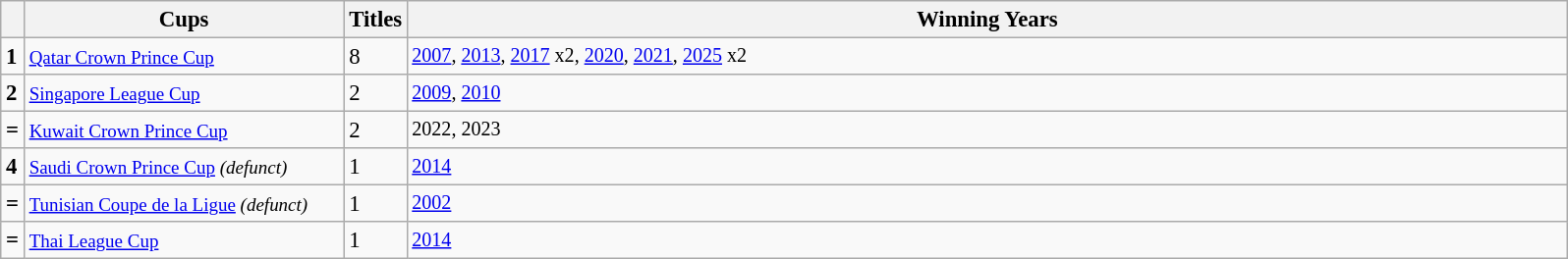<table class="wikitable plainrowheaders sortable" style="text-align:left;font-size:95%">
<tr>
<th style="width:3px;"></th>
<th style="width:210px;">Cups</th>
<th style="width:5px;">Titles</th>
<th style="width:780px;">Winning Years</th>
</tr>
<tr>
<td style="font-weight:bold;">1</td>
<td> <small><a href='#'>Qatar Crown Prince Cup</a></small></td>
<td>8</td>
<td style="font-size:88%"><a href='#'>2007</a>, <a href='#'>2013</a>, <a href='#'>2017</a> x2, <a href='#'>2020</a>, <a href='#'>2021</a>, <a href='#'>2025</a> x2</td>
</tr>
<tr>
<td style="font-weight:bold;">2</td>
<td> <small><a href='#'>Singapore League Cup</a></small></td>
<td>2</td>
<td style="font-size:88%"><a href='#'>2009</a>, <a href='#'>2010</a></td>
</tr>
<tr>
<td style="font-weight:bold;">=</td>
<td> <small><a href='#'>Kuwait Crown Prince Cup</a></small></td>
<td>2</td>
<td style="font-size:88%">2022, 2023</td>
</tr>
<tr>
<td style="font-weight:bold;">4</td>
<td> <small><a href='#'>Saudi Crown Prince Cup</a> <em>(defunct)</em></small></td>
<td>1</td>
<td style="font-size:88%"><a href='#'>2014</a></td>
</tr>
<tr>
<td style="font-weight:bold;">=</td>
<td> <small><a href='#'>Tunisian Coupe de la Ligue</a> <em>(defunct)</em></small></td>
<td>1</td>
<td style="font-size:88%"><a href='#'>2002</a></td>
</tr>
<tr>
<td style="font-weight:bold;">=</td>
<td> <small><a href='#'>Thai League Cup</a></small></td>
<td>1</td>
<td style="font-size:88%"><a href='#'>2014</a></td>
</tr>
</table>
